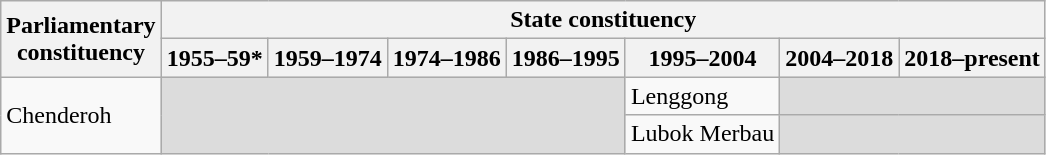<table class="wikitable">
<tr>
<th rowspan="2">Parliamentary<br>constituency</th>
<th colspan="7">State constituency</th>
</tr>
<tr>
<th>1955–59*</th>
<th>1959–1974</th>
<th>1974–1986</th>
<th>1986–1995</th>
<th>1995–2004</th>
<th>2004–2018</th>
<th>2018–present</th>
</tr>
<tr>
<td rowspan="2">Chenderoh</td>
<td colspan="4" rowspan="2" bgcolor="dcdcdc"></td>
<td>Lenggong</td>
<td colspan="2" bgcolor="dcdcdc"></td>
</tr>
<tr>
<td>Lubok Merbau</td>
<td colspan="2" bgcolor="dcdcdc"></td>
</tr>
</table>
